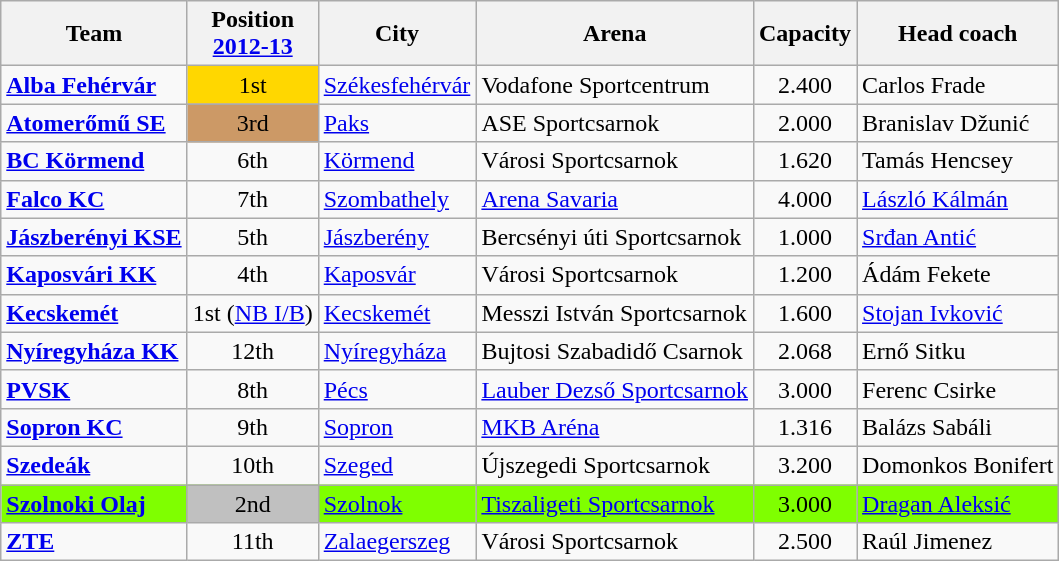<table class="wikitable sortable">
<tr>
<th>Team</th>
<th>Position<br><a href='#'>2012-13</a></th>
<th>City</th>
<th>Arena</th>
<th>Capacity</th>
<th>Head coach</th>
</tr>
<tr>
<td><strong><a href='#'>Alba Fehérvár</a></strong></td>
<td style="background:gold; text-align: center;">1st</td>
<td><a href='#'>Székesfehérvár</a></td>
<td>Vodafone Sportcentrum</td>
<td align="center">2.400</td>
<td> Carlos Frade</td>
</tr>
<tr>
<td><strong><a href='#'>Atomerőmű SE</a></strong></td>
<td style="background:#cc9966; text-align: center;">3rd</td>
<td><a href='#'>Paks</a></td>
<td>ASE Sportcsarnok</td>
<td align="center">2.000</td>
<td> Branislav Džunić</td>
</tr>
<tr +>
<td><strong><a href='#'>BC Körmend</a></strong></td>
<td style="text-align: center;">6th</td>
<td><a href='#'>Körmend</a></td>
<td>Városi Sportcsarnok</td>
<td align="center">1.620</td>
<td> Tamás Hencsey</td>
</tr>
<tr>
<td><strong><a href='#'>Falco KC</a></strong></td>
<td style="text-align: center;">7th</td>
<td><a href='#'>Szombathely</a></td>
<td><a href='#'>Arena Savaria</a></td>
<td align="center">4.000</td>
<td> <a href='#'>László Kálmán</a></td>
</tr>
<tr>
<td><strong><a href='#'>Jászberényi KSE</a></strong></td>
<td style="text-align: center;">5th</td>
<td><a href='#'>Jászberény</a></td>
<td>Bercsényi úti Sportcsarnok</td>
<td align="center">1.000</td>
<td> <a href='#'>Srđan Antić</a></td>
</tr>
<tr>
<td><strong><a href='#'>Kaposvári KK</a></strong></td>
<td style="text-align: center;">4th</td>
<td><a href='#'>Kaposvár</a></td>
<td>Városi Sportcsarnok</td>
<td align="center">1.200</td>
<td> Ádám Fekete</td>
</tr>
<tr>
<td><strong><a href='#'>Kecskemét</a></strong></td>
<td style="text-align: center;">1st (<a href='#'>NB I/B</a>)</td>
<td><a href='#'>Kecskemét</a></td>
<td>Messzi István Sportcsarnok</td>
<td align="center">1.600</td>
<td> <a href='#'>Stojan Ivković</a></td>
</tr>
<tr>
<td><strong><a href='#'>Nyíregyháza KK</a></strong></td>
<td style="text-align: center;">12th</td>
<td><a href='#'>Nyíregyháza</a></td>
<td>Bujtosi Szabadidő Csarnok</td>
<td align="center">2.068</td>
<td> Ernő Sitku</td>
</tr>
<tr>
<td><strong><a href='#'>PVSK</a></strong></td>
<td style="text-align: center;">8th</td>
<td><a href='#'>Pécs</a></td>
<td><a href='#'>Lauber Dezső Sportcsarnok</a></td>
<td align="center">3.000</td>
<td> Ferenc Csirke</td>
</tr>
<tr>
<td><strong><a href='#'>Sopron KC</a></strong></td>
<td style="text-align: center;">9th</td>
<td><a href='#'>Sopron</a></td>
<td><a href='#'>MKB Aréna</a></td>
<td align="center">1.316</td>
<td> Balázs Sabáli</td>
</tr>
<tr>
<td><strong><a href='#'>Szedeák</a></strong></td>
<td style="text-align: center;">10th</td>
<td><a href='#'>Szeged</a></td>
<td>Újszegedi Sportcsarnok</td>
<td align="center">3.200</td>
<td> Domonkos Bonifert</td>
</tr>
<tr bgcolor="#7fff00">
<td><strong><a href='#'>Szolnoki Olaj</a></strong></td>
<td style="background:silver; text-align: center">2nd</td>
<td><a href='#'>Szolnok</a></td>
<td><a href='#'>Tiszaligeti Sportcsarnok</a></td>
<td align="center">3.000</td>
<td> <a href='#'>Dragan Aleksić</a></td>
</tr>
<tr>
<td><strong><a href='#'>ZTE</a></strong></td>
<td style="text-align: center;">11th</td>
<td><a href='#'>Zalaegerszeg</a></td>
<td>Városi Sportcsarnok</td>
<td align="center">2.500</td>
<td> Raúl Jimenez</td>
</tr>
</table>
